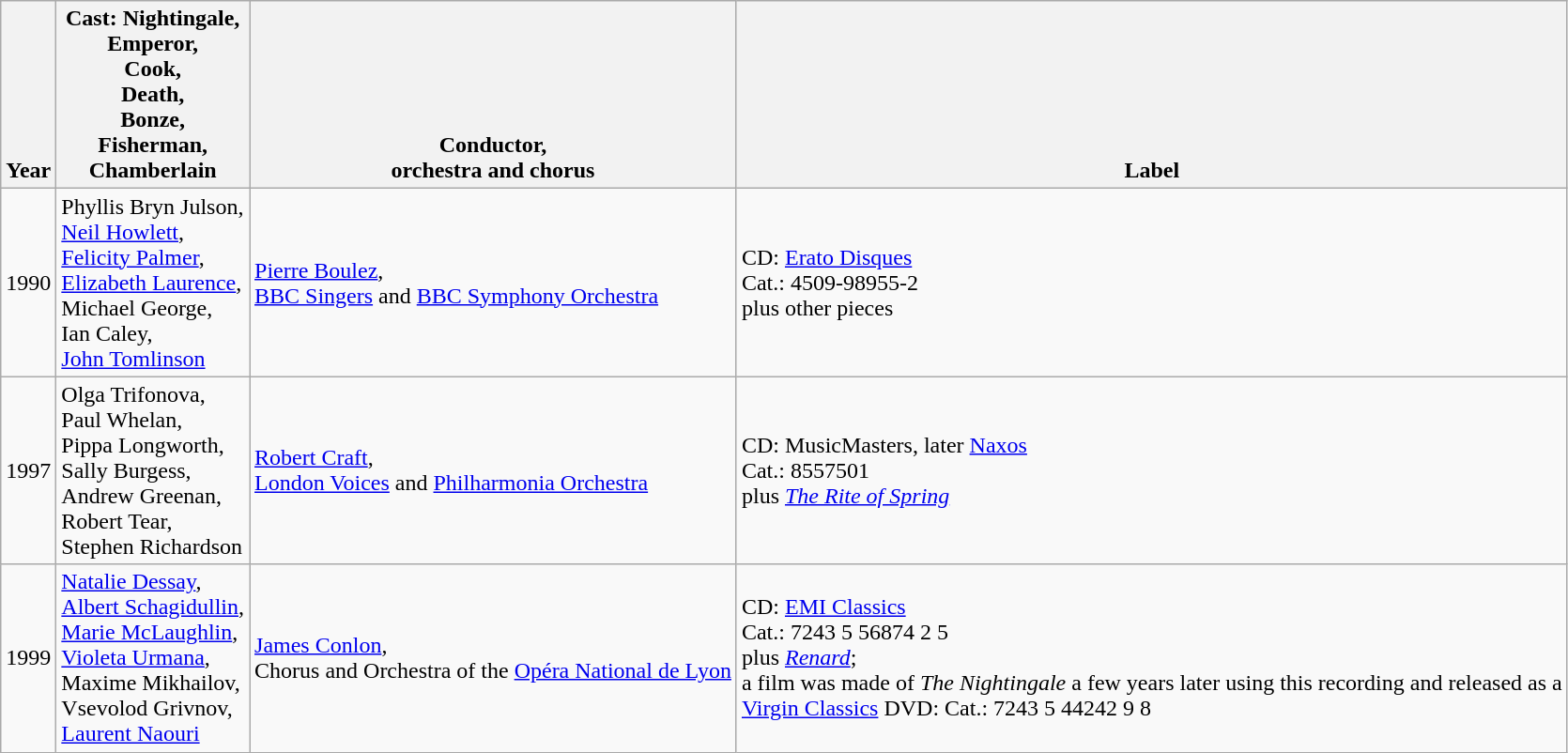<table class="wikitable">
<tr style="vertical-align: bottom;">
<th>Year</th>
<th>Cast: Nightingale,<br>Emperor,<br>Cook,<br>Death,<br>Bonze,<br>Fisherman,<br>Chamberlain</th>
<th>Conductor,<br>orchestra and chorus</th>
<th>Label</th>
</tr>
<tr>
<td>1990</td>
<td>Phyllis Bryn Julson,<br><a href='#'>Neil Howlett</a>,<br><a href='#'>Felicity Palmer</a>,<br><a href='#'>Elizabeth Laurence</a>,<br>Michael George,<br>Ian Caley,<br><a href='#'>John Tomlinson</a></td>
<td><a href='#'>Pierre Boulez</a>,<br><a href='#'>BBC Singers</a> and <a href='#'>BBC Symphony Orchestra</a></td>
<td>CD: <a href='#'>Erato Disques</a><br>Cat.: 4509-98955-2<br>plus other pieces</td>
</tr>
<tr>
<td>1997</td>
<td>Olga Trifonova,<br>Paul Whelan,<br>Pippa Longworth,<br>Sally Burgess,<br>Andrew Greenan,<br>Robert Tear,<br>Stephen Richardson</td>
<td><a href='#'>Robert Craft</a>,<br><a href='#'>London Voices</a> and <a href='#'>Philharmonia Orchestra</a></td>
<td>CD: MusicMasters, later <a href='#'>Naxos</a><br>Cat.: 8557501<br>plus <em><a href='#'>The Rite of Spring</a></em></td>
</tr>
<tr>
<td>1999</td>
<td><a href='#'>Natalie Dessay</a>,<br><a href='#'>Albert Schagidullin</a>,<br><a href='#'>Marie McLaughlin</a>,<br><a href='#'>Violeta Urmana</a>,<br>Maxime Mikhailov,<br>Vsevolod Grivnov,<br><a href='#'>Laurent Naouri</a></td>
<td><a href='#'>James Conlon</a>,<br>Chorus and Orchestra of the <a href='#'>Opéra National de Lyon</a></td>
<td>CD: <a href='#'>EMI Classics</a><br>Cat.: 7243 5 56874 2 5<br>plus <em><a href='#'>Renard</a></em>;<br>a film was made of <em>The Nightingale</em> a few years later using this recording and released as a<br><a href='#'>Virgin Classics</a> DVD: Cat.: 7243 5 44242 9 8</td>
</tr>
</table>
